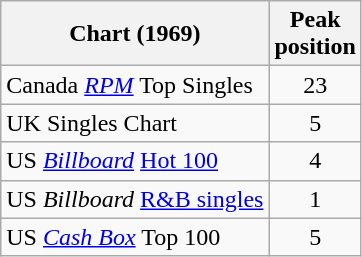<table class="wikitable sortable">
<tr>
<th>Chart (1969)</th>
<th>Peak<br>position</th>
</tr>
<tr>
<td>Canada <a href='#'><em>RPM</em></a> Top Singles</td>
<td style="text-align:center;">23</td>
</tr>
<tr>
<td>UK Singles Chart</td>
<td style="text-align:center;">5</td>
</tr>
<tr>
<td>US <em><a href='#'>Billboard</a></em> <a href='#'>Hot 100</a></td>
<td style="text-align:center;">4</td>
</tr>
<tr>
<td>US <em>Billboard</em> <a href='#'>R&B singles</a></td>
<td style="text-align:center;">1</td>
</tr>
<tr>
<td>US <a href='#'><em>Cash Box</em></a> Top 100 </td>
<td align="center">5</td>
</tr>
</table>
